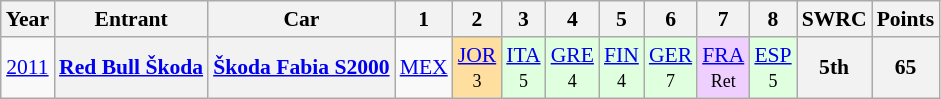<table class="wikitable" border="1" style="text-align:center; font-size:90%;">
<tr>
<th>Year</th>
<th>Entrant</th>
<th>Car</th>
<th>1</th>
<th>2</th>
<th>3</th>
<th>4</th>
<th>5</th>
<th>6</th>
<th>7</th>
<th>8</th>
<th>SWRC</th>
<th>Points</th>
</tr>
<tr>
<td><a href='#'>2011</a></td>
<th><a href='#'>Red Bull Škoda</a></th>
<th><a href='#'>Škoda Fabia S2000</a></th>
<td><a href='#'>MEX</a></td>
<td style="background:#FFDF9F;"><a href='#'>JOR</a><br><small>3</small></td>
<td style="background:#DFFFDF;"><a href='#'>ITA</a><br><small>5</small></td>
<td style="background:#DFFFDF;"><a href='#'>GRE</a><br><small>4</small></td>
<td style="background:#DFFFDF;"><a href='#'>FIN</a><br><small>4</small></td>
<td style="background:#DFFFDF;"><a href='#'>GER</a><br><small>7</small></td>
<td style="background:#EFCFFF;"><a href='#'>FRA</a><br><small>Ret</small></td>
<td style="background:#DFFFDF;"><a href='#'>ESP</a><br><small>5</small></td>
<th>5th</th>
<th>65</th>
</tr>
</table>
